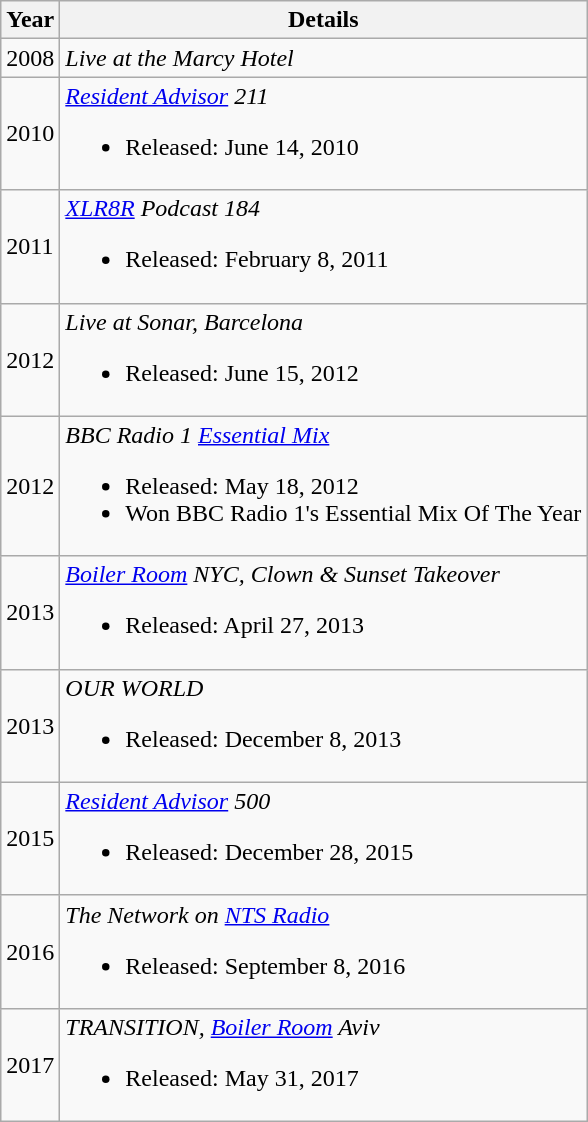<table class="wikitable">
<tr>
<th>Year</th>
<th>Details</th>
</tr>
<tr>
<td>2008</td>
<td><em>Live at the Marcy Hotel</em></td>
</tr>
<tr>
<td>2010</td>
<td><em><a href='#'>Resident Advisor</a> 211</em><br><ul><li>Released: June 14, 2010</li></ul></td>
</tr>
<tr>
<td>2011</td>
<td><em><a href='#'>XLR8R</a> Podcast 184</em><br><ul><li>Released: February 8, 2011</li></ul></td>
</tr>
<tr>
<td>2012</td>
<td><em>Live at Sonar, Barcelona</em><br><ul><li>Released: June 15, 2012</li></ul></td>
</tr>
<tr>
<td>2012</td>
<td><em>BBC Radio 1 <a href='#'>Essential Mix</a></em><br><ul><li>Released: May 18, 2012</li><li>Won BBC Radio 1's Essential Mix Of The Year</li></ul></td>
</tr>
<tr>
<td>2013</td>
<td><em><a href='#'>Boiler Room</a> NYC, Clown & Sunset Takeover</em><br><ul><li>Released: April 27, 2013</li></ul></td>
</tr>
<tr>
<td>2013</td>
<td><em>OUR WORLD</em><br><ul><li>Released: December 8, 2013</li></ul></td>
</tr>
<tr>
<td>2015</td>
<td><em><a href='#'>Resident Advisor</a> 500</em><br><ul><li>Released: December 28, 2015</li></ul></td>
</tr>
<tr>
<td>2016</td>
<td><em>The Network on <a href='#'>NTS Radio</a></em><br><ul><li>Released: September 8, 2016</li></ul></td>
</tr>
<tr>
<td>2017</td>
<td><em>TRANSITION, <a href='#'>Boiler Room</a> Aviv</em><br><ul><li>Released: May 31, 2017</li></ul></td>
</tr>
</table>
